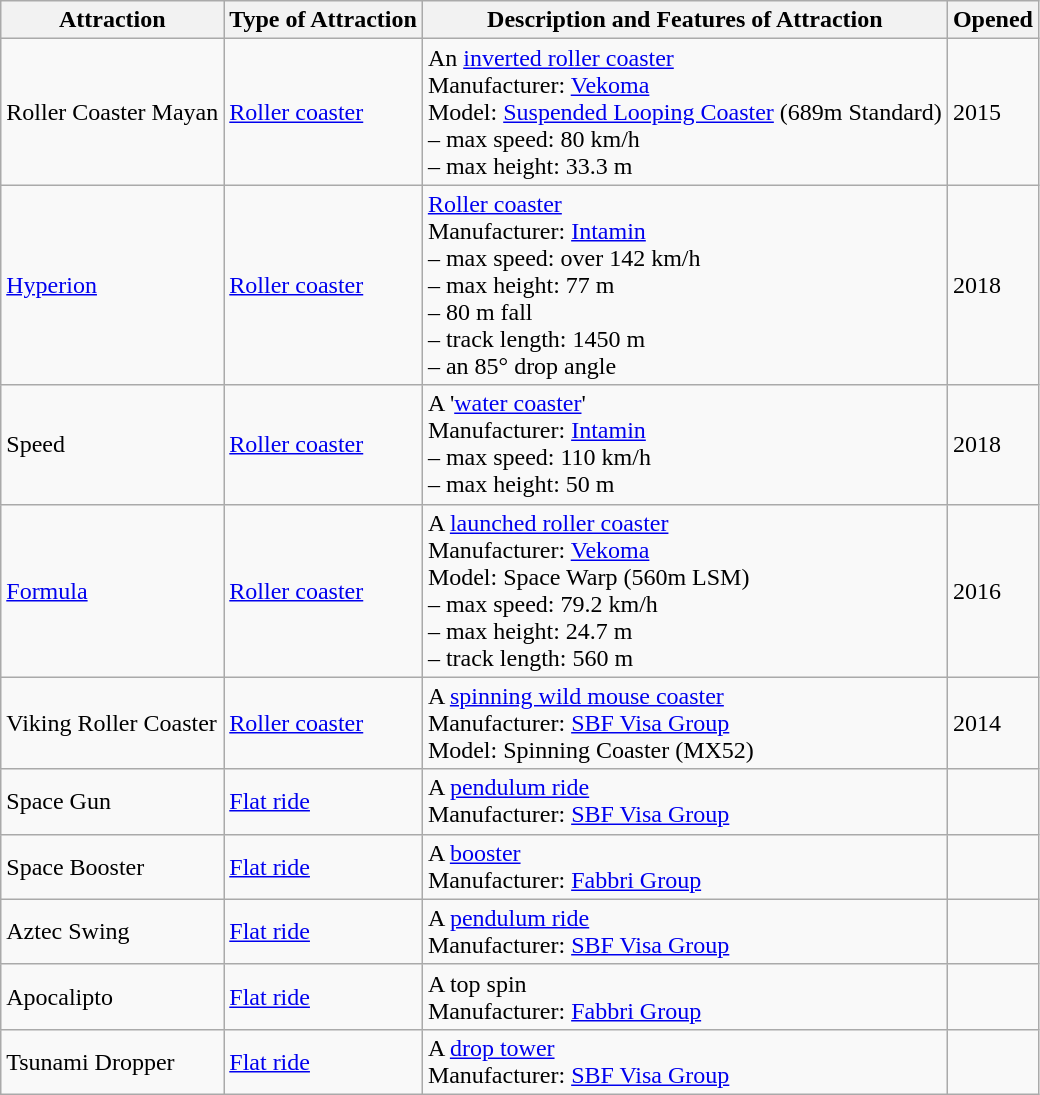<table class="wikitable">
<tr>
<th>Attraction</th>
<th>Type of Attraction</th>
<th>Description and Features of Attraction</th>
<th>Opened</th>
</tr>
<tr>
<td>Roller Coaster Mayan</td>
<td><a href='#'>Roller coaster</a></td>
<td>An <a href='#'>inverted roller coaster</a><br>Manufacturer: <a href='#'>Vekoma</a><br>Model: <a href='#'>Suspended Looping Coaster</a> (689m Standard)<br>– max speed: 80 km/h<br>– max height: 33.3 m</td>
<td>2015</td>
</tr>
<tr>
<td><a href='#'>Hyperion</a></td>
<td><a href='#'>Roller coaster</a></td>
<td><a href='#'>Roller coaster</a><br>Manufacturer: <a href='#'>Intamin</a><br>– max speed: over 142 km/h<br>– max height: 77 m<br>– 80 m fall<br>– track length: 1450 m<br>– an 85° drop angle</td>
<td>2018</td>
</tr>
<tr>
<td>Speed</td>
<td><a href='#'>Roller coaster</a></td>
<td>A '<a href='#'>water coaster</a>'<br>Manufacturer: <a href='#'>Intamin</a><br>– max speed: 110 km/h<br>– max height: 50 m</td>
<td>2018</td>
</tr>
<tr>
<td><a href='#'>Formula</a></td>
<td><a href='#'>Roller coaster</a></td>
<td>A <a href='#'>launched roller coaster</a><br>Manufacturer: <a href='#'>Vekoma</a><br>Model: Space Warp (560m LSM)<br>– max speed: 79.2 km/h<br>– max height: 24.7 m<br>– track length: 560 m</td>
<td>2016</td>
</tr>
<tr>
<td>Viking Roller Coaster</td>
<td><a href='#'>Roller coaster</a></td>
<td>A <a href='#'>spinning wild mouse coaster</a><br>Manufacturer: <a href='#'>SBF Visa Group</a><br>Model: Spinning Coaster (MX52)</td>
<td>2014</td>
</tr>
<tr>
<td>Space Gun</td>
<td><a href='#'>Flat ride</a></td>
<td>A <a href='#'>pendulum ride</a><br>Manufacturer: <a href='#'>SBF Visa Group</a></td>
<td></td>
</tr>
<tr>
<td>Space Booster</td>
<td><a href='#'>Flat ride</a></td>
<td>A <a href='#'>booster</a><br>Manufacturer: <a href='#'>Fabbri Group</a></td>
<td></td>
</tr>
<tr>
<td>Aztec Swing</td>
<td><a href='#'>Flat ride</a></td>
<td>A <a href='#'>pendulum ride</a><br>Manufacturer: <a href='#'>SBF Visa Group</a></td>
<td></td>
</tr>
<tr>
<td>Apocalipto</td>
<td><a href='#'>Flat ride</a></td>
<td>A top spin<br>Manufacturer: <a href='#'>Fabbri Group</a></td>
<td></td>
</tr>
<tr>
<td>Tsunami Dropper</td>
<td><a href='#'>Flat ride</a></td>
<td>A <a href='#'>drop tower</a><br>Manufacturer: <a href='#'>SBF Visa Group</a></td>
<td></td>
</tr>
</table>
